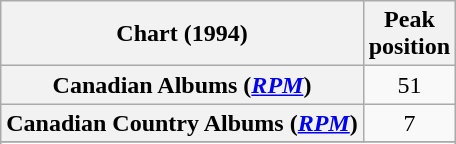<table class="wikitable sortable plainrowheaders" style="text-align:center">
<tr>
<th scope="col">Chart (1994)</th>
<th scope="col">Peak<br>position</th>
</tr>
<tr>
<th scope="row">Canadian Albums (<em><a href='#'>RPM</a></em>)</th>
<td>51</td>
</tr>
<tr>
<th scope="row">Canadian Country Albums (<em><a href='#'>RPM</a></em>)</th>
<td>7</td>
</tr>
<tr>
</tr>
<tr>
</tr>
</table>
